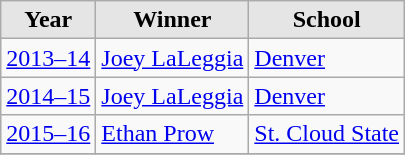<table class="wikitable sortable">
<tr>
<th style="background:#e5e5e5;">Year</th>
<th style="background:#e5e5e5;">Winner</th>
<th style="background:#e5e5e5;">School</th>
</tr>
<tr>
<td><a href='#'>2013–14</a></td>
<td><a href='#'>Joey LaLeggia</a></td>
<td><a href='#'>Denver</a></td>
</tr>
<tr>
<td><a href='#'>2014–15</a></td>
<td><a href='#'>Joey LaLeggia</a></td>
<td><a href='#'>Denver</a></td>
</tr>
<tr>
<td><a href='#'>2015–16</a></td>
<td><a href='#'>Ethan Prow</a></td>
<td><a href='#'>St. Cloud State</a></td>
</tr>
<tr>
</tr>
</table>
